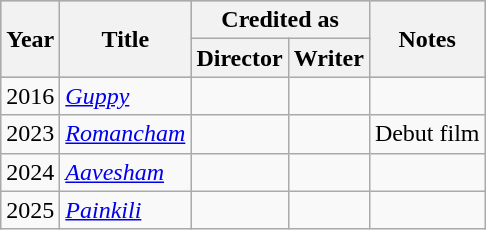<table class="wikitable">
<tr style="background:#B0C4DE; text-align:center;">
<th rowspan="2" scope="col">Year</th>
<th rowspan="2" scope="col">Title</th>
<th scope="col"  colspan="2">Credited as</th>
<th rowspan="2" class="unsortable" scope="col">Notes</th>
</tr>
<tr>
<th>Director</th>
<th>Writer</th>
</tr>
<tr>
<td>2016</td>
<td><em><a href='#'>Guppy</a></em></td>
<td></td>
<td></td>
<td></td>
</tr>
<tr>
<td>2023</td>
<td><em><a href='#'>Romancham</a></em></td>
<td></td>
<td></td>
<td>Debut film</td>
</tr>
<tr>
<td>2024</td>
<td><em><a href='#'>Aavesham</a></em></td>
<td></td>
<td></td>
<td></td>
</tr>
<tr>
<td>2025</td>
<td><em><a href='#'>Painkili</a></em></td>
<td></td>
<td></td>
<td></td>
</tr>
</table>
